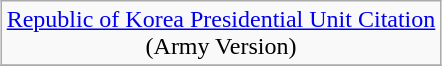<table class="wikitable" style="margin:1em auto; text-align:center;">
<tr>
<td colspan="12"><a href='#'>Republic of Korea Presidential Unit Citation</a><br>(Army Version)</td>
</tr>
<tr>
</tr>
</table>
